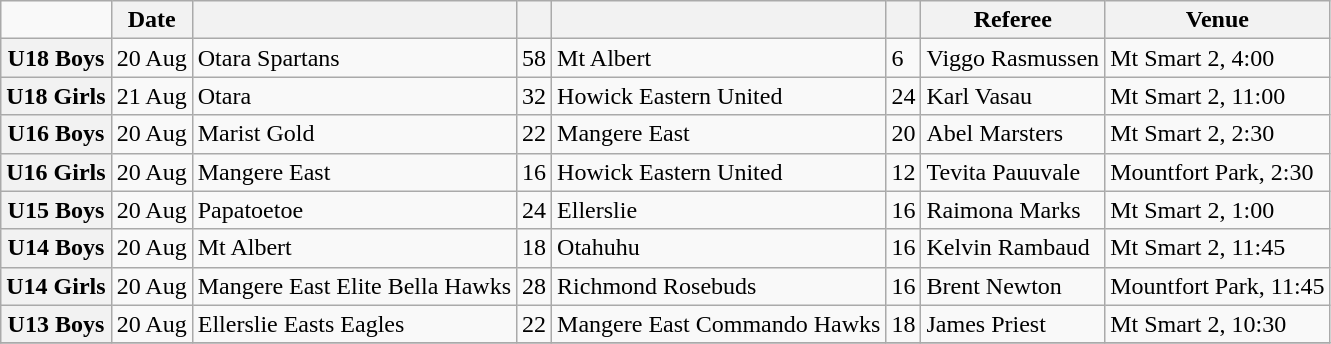<table class="wikitable mw-collapsible">
<tr>
<td></td>
<th scope="col">Date</th>
<th scope="col"></th>
<th scope="col"></th>
<th scope="col"></th>
<th scope="col"></th>
<th scope="col">Referee</th>
<th scope="col">Venue</th>
</tr>
<tr>
<th scope="row">U18 Boys</th>
<td>20 Aug</td>
<td>Otara Spartans</td>
<td>58</td>
<td>Mt Albert</td>
<td>6</td>
<td>Viggo Rasmussen</td>
<td>Mt Smart 2, 4:00</td>
</tr>
<tr>
<th scope="row">U18 Girls</th>
<td>21 Aug</td>
<td>Otara</td>
<td>32</td>
<td>Howick Eastern United</td>
<td>24</td>
<td>Karl Vasau</td>
<td>Mt Smart 2, 11:00</td>
</tr>
<tr>
<th scope="row">U16 Boys</th>
<td>20 Aug</td>
<td>Marist Gold</td>
<td>22</td>
<td>Mangere East</td>
<td>20</td>
<td>Abel Marsters</td>
<td>Mt Smart 2, 2:30</td>
</tr>
<tr>
<th scope="row">U16 Girls</th>
<td>20 Aug</td>
<td>Mangere East</td>
<td>16</td>
<td>Howick Eastern United</td>
<td>12</td>
<td>Tevita Pauuvale</td>
<td>Mountfort Park, 2:30</td>
</tr>
<tr>
<th scope="row">U15 Boys</th>
<td>20 Aug</td>
<td>Papatoetoe</td>
<td>24</td>
<td>Ellerslie</td>
<td>16</td>
<td>Raimona Marks</td>
<td>Mt Smart 2, 1:00</td>
</tr>
<tr>
<th scope="row">U14 Boys</th>
<td>20 Aug</td>
<td>Mt Albert</td>
<td>18</td>
<td>Otahuhu</td>
<td>16</td>
<td>Kelvin Rambaud</td>
<td>Mt Smart 2, 11:45</td>
</tr>
<tr>
<th scope="row">U14 Girls</th>
<td>20 Aug</td>
<td>Mangere East Elite Bella Hawks</td>
<td>28</td>
<td>Richmond Rosebuds</td>
<td>16</td>
<td>Brent Newton</td>
<td>Mountfort Park, 11:45</td>
</tr>
<tr>
<th scope="row">U13 Boys</th>
<td>20 Aug</td>
<td>Ellerslie Easts Eagles</td>
<td>22</td>
<td>Mangere East Commando Hawks</td>
<td>18</td>
<td>James Priest</td>
<td>Mt Smart 2, 10:30</td>
</tr>
<tr>
</tr>
</table>
